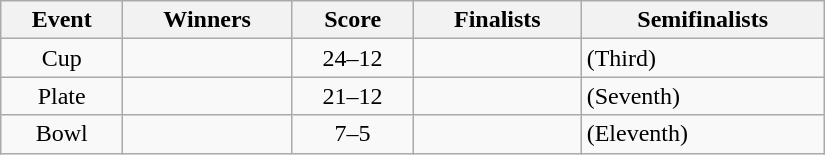<table class="wikitable" width=550 style="text-align: center">
<tr>
<th>Event</th>
<th>Winners</th>
<th>Score</th>
<th>Finalists</th>
<th>Semifinalists</th>
</tr>
<tr>
<td>Cup</td>
<td align=left></td>
<td>24–12</td>
<td align=left></td>
<td align=left> (Third)<br></td>
</tr>
<tr>
<td>Plate</td>
<td align=left></td>
<td>21–12</td>
<td align=left></td>
<td align=left> (Seventh)<br></td>
</tr>
<tr>
<td>Bowl</td>
<td align=left></td>
<td>7–5</td>
<td align=left></td>
<td align=left> (Eleventh)<br></td>
</tr>
</table>
